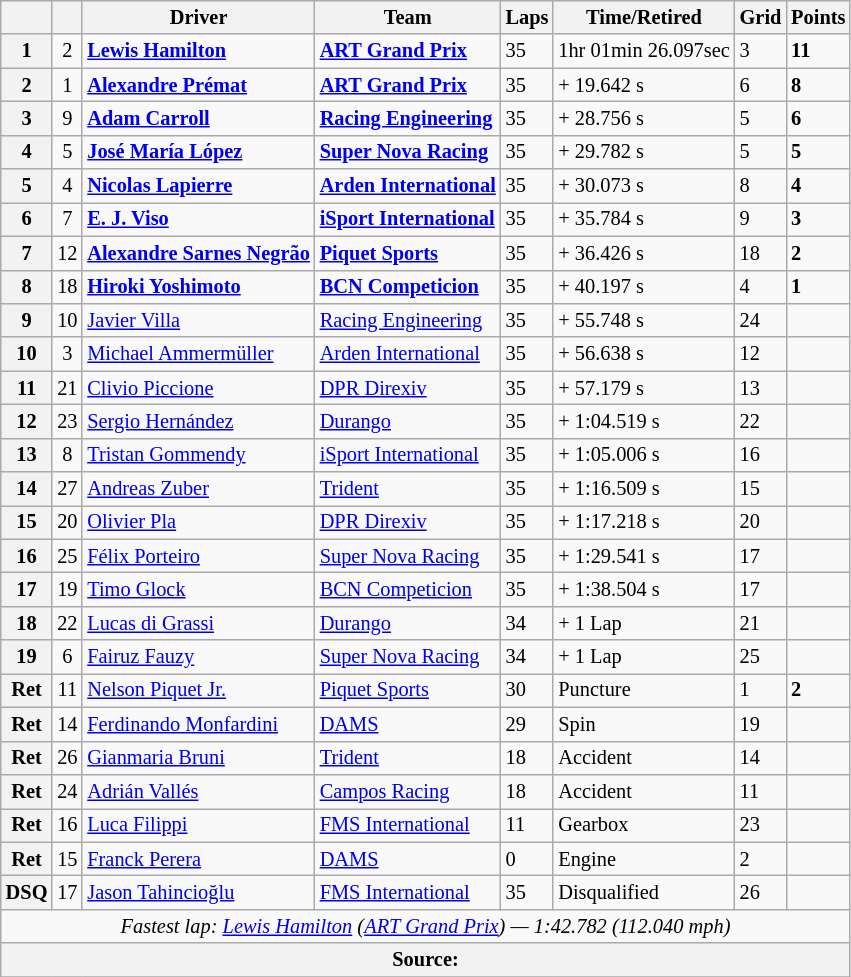<table class="wikitable" style="font-size:85%">
<tr>
<th></th>
<th></th>
<th>Driver</th>
<th>Team</th>
<th>Laps</th>
<th>Time/Retired</th>
<th>Grid</th>
<th>Points</th>
</tr>
<tr>
<th>1</th>
<td align="center">2</td>
<td> <strong><a href='#'>Lewis Hamilton</a></strong></td>
<td><strong><a href='#'>ART Grand Prix</a></strong></td>
<td>35</td>
<td>1hr 01min 26.097sec</td>
<td>3</td>
<td><strong>11</strong></td>
</tr>
<tr>
<th>2</th>
<td align="center">1</td>
<td> <strong><a href='#'>Alexandre Prémat</a></strong></td>
<td><strong><a href='#'>ART Grand Prix</a></strong></td>
<td>35</td>
<td>+ 19.642 s</td>
<td>6</td>
<td><strong>8</strong></td>
</tr>
<tr>
<th>3</th>
<td align="center">9</td>
<td> <strong><a href='#'>Adam Carroll</a></strong></td>
<td><strong><a href='#'>Racing Engineering</a></strong></td>
<td>35</td>
<td>+ 28.756 s</td>
<td>5</td>
<td><strong>6</strong></td>
</tr>
<tr>
<th>4</th>
<td align="center">5</td>
<td> <strong><a href='#'>José María López</a></strong></td>
<td><strong><a href='#'>Super Nova Racing</a></strong></td>
<td>35</td>
<td>+ 29.782 s</td>
<td>5</td>
<td><strong>5</strong></td>
</tr>
<tr>
<th>5</th>
<td align="center">4</td>
<td> <strong><a href='#'>Nicolas Lapierre</a></strong></td>
<td><strong><a href='#'>Arden International</a></strong></td>
<td>35</td>
<td>+ 30.073 s</td>
<td>8</td>
<td><strong>4</strong></td>
</tr>
<tr>
<th>6</th>
<td align="center">7</td>
<td> <strong><a href='#'>E. J. Viso</a></strong></td>
<td><strong><a href='#'>iSport International</a></strong></td>
<td>35</td>
<td>+ 35.784 s</td>
<td>9</td>
<td><strong>3</strong></td>
</tr>
<tr>
<th>7</th>
<td align="center">12</td>
<td> <strong><a href='#'>Alexandre Sarnes Negrão</a></strong></td>
<td><strong><a href='#'>Piquet Sports</a></strong></td>
<td>35</td>
<td>+ 36.426 s</td>
<td>18</td>
<td><strong>2</strong></td>
</tr>
<tr>
<th>8</th>
<td align="center">18</td>
<td> <strong><a href='#'>Hiroki Yoshimoto</a></strong></td>
<td><strong><a href='#'>BCN Competicion</a></strong></td>
<td>35</td>
<td>+ 40.197 s</td>
<td>4</td>
<td><strong>1</strong></td>
</tr>
<tr>
<th>9</th>
<td align="center">10</td>
<td> <a href='#'>Javier Villa</a></td>
<td><a href='#'>Racing Engineering</a></td>
<td>35</td>
<td>+ 55.748 s</td>
<td>24</td>
<td></td>
</tr>
<tr>
<th>10</th>
<td align="center">3</td>
<td> <a href='#'>Michael Ammermüller</a></td>
<td><a href='#'>Arden International</a></td>
<td>35</td>
<td>+ 56.638 s</td>
<td>12</td>
<td></td>
</tr>
<tr>
<th>11</th>
<td align="center">21</td>
<td> <a href='#'>Clivio Piccione</a></td>
<td><a href='#'>DPR Direxiv</a></td>
<td>35</td>
<td>+ 57.179 s</td>
<td>13</td>
<td></td>
</tr>
<tr>
<th>12</th>
<td align="center">23</td>
<td> <a href='#'>Sergio Hernández</a></td>
<td><a href='#'>Durango</a></td>
<td>35</td>
<td>+ 1:04.519 s</td>
<td>22</td>
<td></td>
</tr>
<tr>
<th>13</th>
<td align="center">8</td>
<td> <a href='#'>Tristan Gommendy</a></td>
<td><a href='#'>iSport International</a></td>
<td>35</td>
<td>+ 1:05.006 s</td>
<td>16</td>
<td></td>
</tr>
<tr>
<th>14</th>
<td align="center">27</td>
<td> <a href='#'>Andreas Zuber</a></td>
<td><a href='#'>Trident</a></td>
<td>35</td>
<td>+ 1:16.509 s</td>
<td>15</td>
<td></td>
</tr>
<tr>
<th>15</th>
<td align="center">20</td>
<td> <a href='#'>Olivier Pla</a></td>
<td><a href='#'>DPR Direxiv</a></td>
<td>35</td>
<td>+ 1:17.218 s</td>
<td>20</td>
<td></td>
</tr>
<tr>
<th>16</th>
<td align="center">25</td>
<td> <a href='#'>Félix Porteiro</a></td>
<td><a href='#'>Super Nova Racing</a></td>
<td>35</td>
<td>+ 1:29.541 s</td>
<td>17</td>
<td></td>
</tr>
<tr>
<th>17</th>
<td align="center">19</td>
<td> <a href='#'>Timo Glock</a></td>
<td><a href='#'>BCN Competicion</a></td>
<td>35</td>
<td>+ 1:38.504 s</td>
<td>17</td>
<td></td>
</tr>
<tr>
<th>18</th>
<td align="center">22</td>
<td> <a href='#'>Lucas di Grassi</a></td>
<td><a href='#'>Durango</a></td>
<td>34</td>
<td>+ 1 Lap</td>
<td>21</td>
<td></td>
</tr>
<tr>
<th>19</th>
<td align="center">6</td>
<td> <a href='#'>Fairuz Fauzy</a></td>
<td><a href='#'>Super Nova Racing</a></td>
<td>34</td>
<td>+ 1 Lap</td>
<td>25</td>
<td></td>
</tr>
<tr>
<th>Ret</th>
<td align="center">11</td>
<td> <a href='#'>Nelson Piquet Jr.</a></td>
<td><a href='#'>Piquet Sports</a></td>
<td>30</td>
<td>Puncture</td>
<td>1</td>
<td><strong>2</strong></td>
</tr>
<tr>
<th>Ret</th>
<td align="center">14</td>
<td> <a href='#'>Ferdinando Monfardini</a></td>
<td><a href='#'>DAMS</a></td>
<td>29</td>
<td>Spin</td>
<td>19</td>
<td></td>
</tr>
<tr>
<th>Ret</th>
<td align="center">26</td>
<td> <a href='#'>Gianmaria Bruni</a></td>
<td><a href='#'>Trident</a></td>
<td>18</td>
<td>Accident</td>
<td>14</td>
<td></td>
</tr>
<tr>
<th>Ret</th>
<td align="center">24</td>
<td> <a href='#'>Adrián Vallés</a></td>
<td><a href='#'>Campos Racing</a></td>
<td>18</td>
<td>Accident</td>
<td>11</td>
<td></td>
</tr>
<tr>
<th>Ret</th>
<td align="center">16</td>
<td> <a href='#'>Luca Filippi</a></td>
<td><a href='#'>FMS International</a></td>
<td>11</td>
<td>Gearbox</td>
<td>23</td>
<td></td>
</tr>
<tr>
<th>Ret</th>
<td align="center">15</td>
<td> <a href='#'>Franck Perera</a></td>
<td><a href='#'>DAMS</a></td>
<td>0</td>
<td>Engine</td>
<td>2</td>
<td></td>
</tr>
<tr>
<th>DSQ</th>
<td align="center">17</td>
<td> <a href='#'>Jason Tahincioğlu</a></td>
<td><a href='#'>FMS International</a></td>
<td>35</td>
<td>Disqualified</td>
<td>26</td>
<td></td>
</tr>
<tr>
<td colspan="8" align="center"><em>Fastest lap: <a href='#'>Lewis Hamilton</a> (<a href='#'>ART Grand Prix</a>) — 1:42.782 (112.040 mph)</em></td>
</tr>
<tr>
<th colspan="8">Source:</th>
</tr>
<tr>
</tr>
</table>
